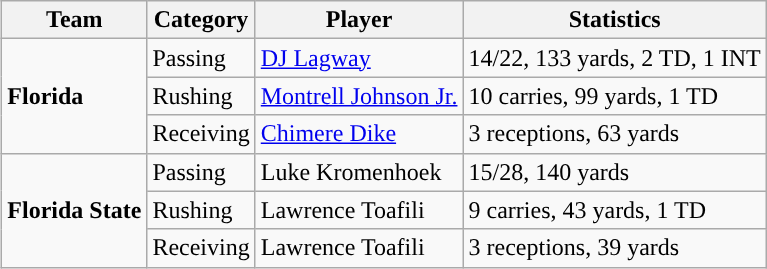<table class="wikitable" style="float: right;">
<tr>
<th>Team</th>
<th>Category</th>
<th>Player</th>
<th>Statistics</th>
</tr>
<tr>
<td rowspan=3><strong>Florida</strong></td>
<td>Passing</td>
<td><a href='#'>DJ Lagway</a></td>
<td>14/22, 133 yards, 2 TD, 1 INT</td>
</tr>
<tr>
<td>Rushing</td>
<td><a href='#'>Montrell Johnson Jr.</a></td>
<td>10 carries, 99 yards, 1 TD</td>
</tr>
<tr>
<td>Receiving</td>
<td><a href='#'>Chimere Dike</a></td>
<td>3 receptions, 63 yards</td>
</tr>
<tr>
<td rowspan=3><strong>Florida State</strong></td>
<td>Passing</td>
<td>Luke Kromenhoek</td>
<td>15/28, 140 yards</td>
</tr>
<tr>
<td>Rushing</td>
<td>Lawrence Toafili</td>
<td>9 carries, 43 yards, 1 TD</td>
</tr>
<tr>
<td>Receiving</td>
<td>Lawrence Toafili</td>
<td>3 receptions, 39 yards</td>
</tr>
</table>
